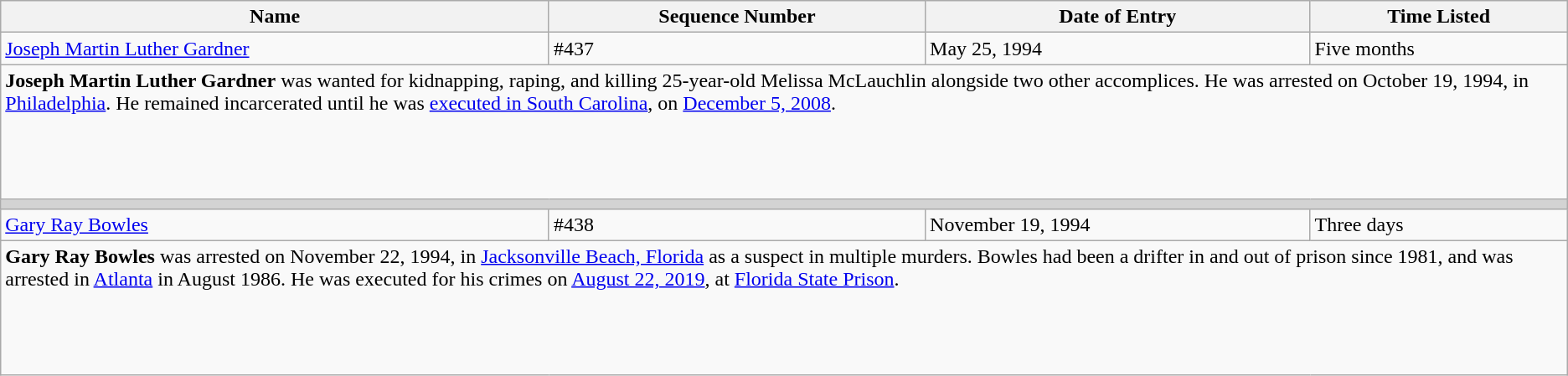<table class="wikitable">
<tr>
<th>Name</th>
<th>Sequence Number</th>
<th>Date of Entry</th>
<th>Time Listed</th>
</tr>
<tr>
<td height="10"><a href='#'>Joseph Martin Luther Gardner</a></td>
<td>#437</td>
<td>May 25, 1994</td>
<td>Five months</td>
</tr>
<tr>
<td colspan="4" valign="top" height="100"><strong>Joseph Martin Luther Gardner</strong> was wanted for kidnapping, raping, and killing 25-year-old Melissa McLauchlin alongside two other accomplices. He was arrested on October 19, 1994, in <a href='#'>Philadelphia</a>. He remained incarcerated until he was <a href='#'>executed in South Carolina</a>, on <a href='#'>December 5, 2008</a>.</td>
</tr>
<tr>
<td colSpan="4" style="background-color:lightgrey;"></td>
</tr>
<tr>
<td height="10"><a href='#'>Gary Ray Bowles</a></td>
<td>#438</td>
<td>November 19, 1994</td>
<td>Three days</td>
</tr>
<tr>
<td colspan="4" valign="top" height="100"><strong>Gary Ray Bowles</strong> was arrested on November 22, 1994, in <a href='#'>Jacksonville Beach, Florida</a> as a suspect in multiple murders. Bowles had been a drifter in and out of prison since 1981, and was arrested in <a href='#'>Atlanta</a> in August 1986. He was executed for his crimes on <a href='#'>August 22, 2019</a>, at <a href='#'>Florida State Prison</a>.</td>
</tr>
</table>
